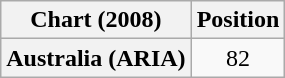<table class="wikitable plainrowheaders">
<tr>
<th scope="col">Chart (2008)</th>
<th scope="col">Position</th>
</tr>
<tr>
<th scope="row">Australia (ARIA)</th>
<td style="text-align:center;">82</td>
</tr>
</table>
